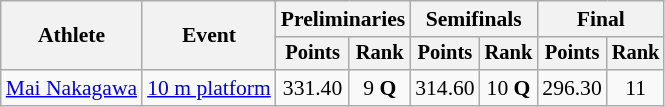<table class="wikitable" style="font-size:90%;">
<tr>
<th rowspan="2">Athlete</th>
<th rowspan="2">Event</th>
<th colspan=2>Preliminaries</th>
<th colspan=2>Semifinals</th>
<th colspan=2>Final</th>
</tr>
<tr style="font-size:95%">
<th>Points</th>
<th>Rank</th>
<th>Points</th>
<th>Rank</th>
<th>Points</th>
<th>Rank</th>
</tr>
<tr align=center>
<td align=left><a href='#'>Mai Nakagawa</a></td>
<td align=left><a href='#'>10 m platform</a></td>
<td>331.40</td>
<td>9 <strong>Q</strong></td>
<td>314.60</td>
<td>10 <strong>Q</strong></td>
<td>296.30</td>
<td>11</td>
</tr>
</table>
